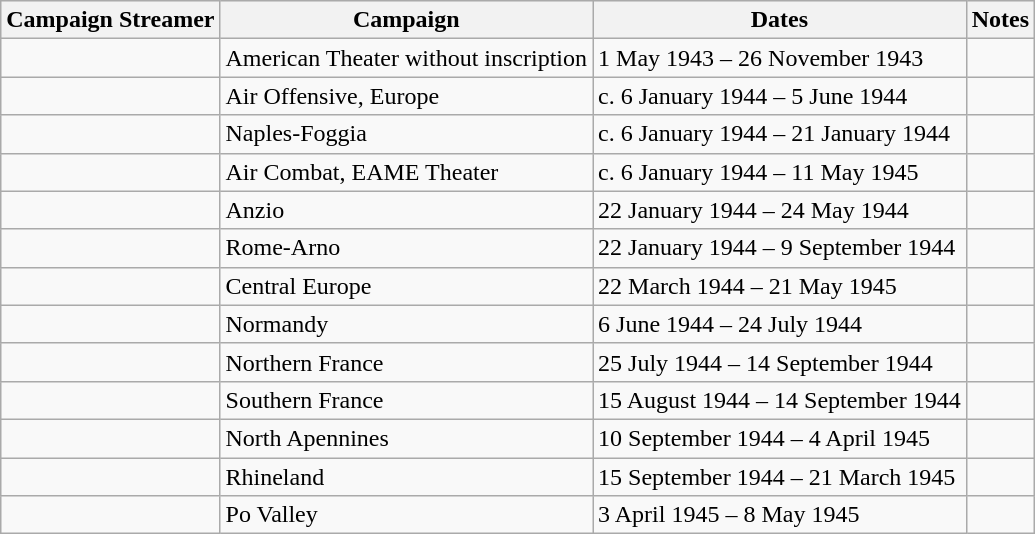<table class="wikitable">
<tr style="background:#efefef;">
<th>Campaign Streamer</th>
<th>Campaign</th>
<th>Dates</th>
<th>Notes</th>
</tr>
<tr>
<td></td>
<td>American Theater without inscription</td>
<td>1 May 1943 – 26 November 1943</td>
<td></td>
</tr>
<tr>
<td></td>
<td>Air Offensive, Europe</td>
<td>c. 6 January 1944 – 5 June 1944</td>
<td></td>
</tr>
<tr>
<td></td>
<td>Naples-Foggia</td>
<td>c. 6 January 1944 – 21 January 1944</td>
<td></td>
</tr>
<tr>
<td></td>
<td>Air Combat, EAME Theater</td>
<td>c. 6 January 1944 – 11 May 1945</td>
<td></td>
</tr>
<tr>
<td></td>
<td>Anzio</td>
<td>22 January 1944 – 24 May 1944</td>
<td></td>
</tr>
<tr>
<td></td>
<td>Rome-Arno</td>
<td>22 January 1944 – 9 September 1944</td>
<td></td>
</tr>
<tr>
<td></td>
<td>Central Europe</td>
<td>22 March 1944 – 21 May 1945</td>
<td></td>
</tr>
<tr>
<td></td>
<td>Normandy</td>
<td>6 June 1944 – 24 July 1944</td>
<td></td>
</tr>
<tr>
<td></td>
<td>Northern France</td>
<td>25 July 1944 – 14 September 1944</td>
<td></td>
</tr>
<tr>
<td></td>
<td>Southern France</td>
<td>15 August 1944 – 14 September 1944</td>
<td></td>
</tr>
<tr>
<td></td>
<td>North Apennines</td>
<td>10 September 1944 – 4 April 1945</td>
<td></td>
</tr>
<tr>
<td></td>
<td>Rhineland</td>
<td>15 September 1944 – 21 March 1945</td>
<td></td>
</tr>
<tr>
<td></td>
<td>Po Valley</td>
<td>3 April 1945 – 8 May 1945</td>
<td></td>
</tr>
</table>
